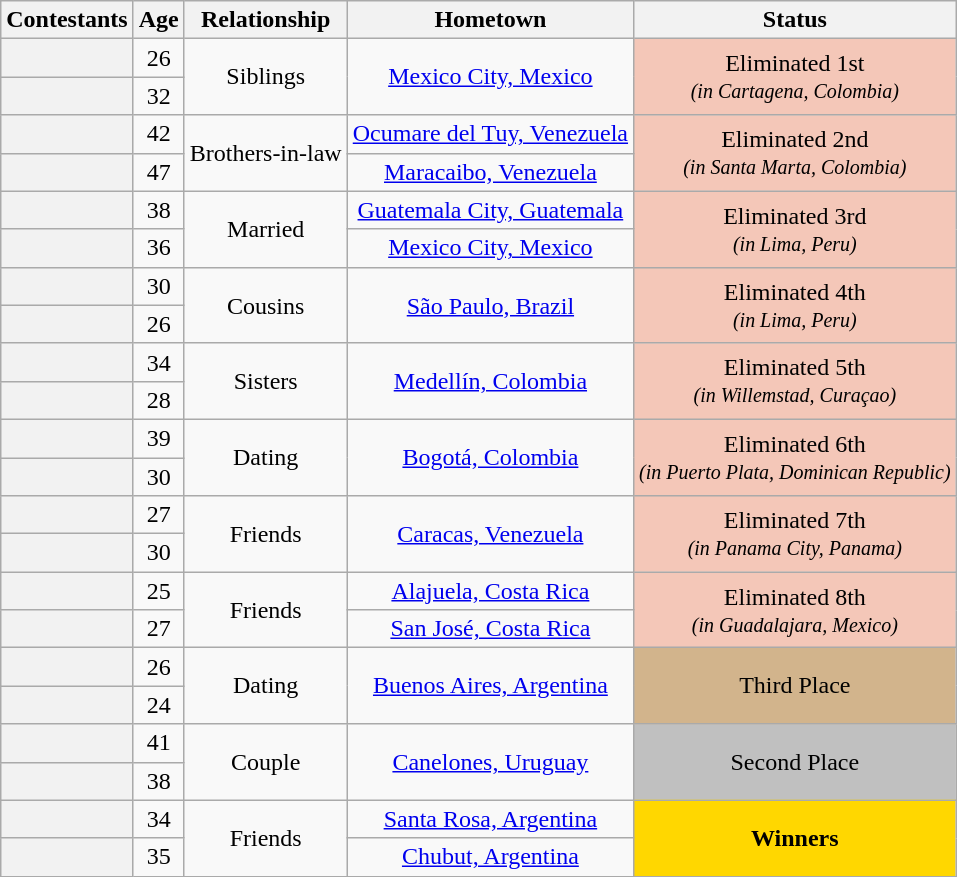<table class="wikitable sortable" style="text-align:center;">
<tr>
<th scope="col">Contestants</th>
<th scope="col">Age</th>
<th class="unsortable" scope="col">Relationship</th>
<th scope="col" class="unsortable">Hometown</th>
<th scope="col">Status</th>
</tr>
<tr>
<th scope="row"></th>
<td>26</td>
<td rowspan="2">Siblings</td>
<td rowspan="2"><a href='#'>Mexico City, Mexico</a></td>
<td rowspan="2" bgcolor="f4c7b8">Eliminated 1st<br><small><em>(in Cartagena, Colombia)</em></small></td>
</tr>
<tr>
<th scope="row"></th>
<td>32</td>
</tr>
<tr>
<th scope="row"></th>
<td>42</td>
<td rowspan="2">Brothers-in-law</td>
<td><a href='#'>Ocumare del Tuy, Venezuela</a></td>
<td rowspan="2" bgcolor="f4c7b8">Eliminated 2nd<br><small><em>(in Santa Marta, Colombia)</em></small></td>
</tr>
<tr>
<th scope="row"></th>
<td>47</td>
<td><a href='#'>Maracaibo, Venezuela</a></td>
</tr>
<tr>
<th scope="row"></th>
<td>38</td>
<td rowspan="2">Married</td>
<td><a href='#'>Guatemala City, Guatemala</a></td>
<td rowspan="2" bgcolor="f4c7b8">Eliminated 3rd<br><small><em>(in Lima, Peru)</em></small></td>
</tr>
<tr>
<th scope="row"></th>
<td>36</td>
<td><a href='#'>Mexico City, Mexico</a></td>
</tr>
<tr>
<th scope="row"></th>
<td>30</td>
<td rowspan="2">Cousins</td>
<td rowspan="2"><a href='#'>São Paulo, Brazil</a></td>
<td rowspan="2" bgcolor="f4c7b8">Eliminated 4th<br><small><em>(in Lima, Peru)</em></small></td>
</tr>
<tr>
<th scope="row"></th>
<td>26</td>
</tr>
<tr>
<th scope="row"></th>
<td>34</td>
<td rowspan="2">Sisters</td>
<td rowspan="2"><a href='#'>Medellín, Colombia</a></td>
<td rowspan="2" bgcolor="f4c7b8">Eliminated 5th<br><small><em>(in Willemstad, Curaçao)</em></small></td>
</tr>
<tr>
<th scope="row"></th>
<td>28</td>
</tr>
<tr>
<th scope="row"></th>
<td>39</td>
<td rowspan="2">Dating</td>
<td rowspan="2"><a href='#'>Bogotá, Colombia</a></td>
<td rowspan="2" bgcolor="f4c7b8">Eliminated 6th<br><small><em>(in Puerto Plata, Dominican Republic)</em></small></td>
</tr>
<tr>
<th scope="row"></th>
<td>30</td>
</tr>
<tr>
<th scope="row"></th>
<td>27</td>
<td rowspan="2">Friends</td>
<td rowspan="2"><a href='#'>Caracas, Venezuela</a></td>
<td rowspan="2" bgcolor="f4c7b8">Eliminated 7th<br><small><em>(in Panama City, Panama)</em></small></td>
</tr>
<tr>
<th scope="row"></th>
<td>30</td>
</tr>
<tr>
<th scope="row"></th>
<td>25</td>
<td rowspan="2">Friends</td>
<td><a href='#'>Alajuela, Costa Rica</a></td>
<td rowspan="2" bgcolor="f4c7b8">Eliminated 8th<br><small><em>(in Guadalajara, Mexico)</em></small></td>
</tr>
<tr>
<th scope="row"></th>
<td>27</td>
<td><a href='#'>San José, Costa Rica</a></td>
</tr>
<tr>
<th scope="row"></th>
<td>26</td>
<td rowspan="2">Dating</td>
<td rowspan="2"><a href='#'>Buenos Aires, Argentina</a></td>
<td rowspan="2" bgcolor="tan">Third Place</td>
</tr>
<tr>
<th scope="row"></th>
<td>24</td>
</tr>
<tr>
<th scope="row"></th>
<td>41</td>
<td rowspan="2">Couple</td>
<td rowspan="2"><a href='#'>Canelones, Uruguay</a></td>
<td rowspan="2" bgcolor="silver">Second Place</td>
</tr>
<tr>
<th scope="row"></th>
<td>38</td>
</tr>
<tr>
<th scope="row"></th>
<td>34</td>
<td rowspan="2">Friends</td>
<td><a href='#'>Santa Rosa, Argentina</a></td>
<td rowspan="2" bgcolor="gold"><strong>Winners</strong></td>
</tr>
<tr>
<th scope="row"></th>
<td>35</td>
<td><a href='#'>Chubut, Argentina</a></td>
</tr>
</table>
